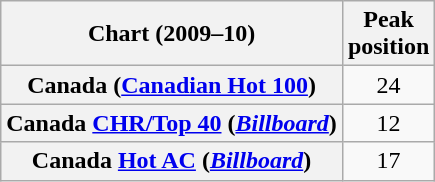<table class="wikitable sortable plainrowheaders" style="text-align:center;">
<tr>
<th scope="col">Chart (2009–10)</th>
<th scope="col">Peak<br>position</th>
</tr>
<tr>
<th scope="row">Canada (<a href='#'>Canadian Hot 100</a>)</th>
<td align="center">24</td>
</tr>
<tr>
<th scope="row">Canada <a href='#'>CHR/Top 40</a> (<em><a href='#'>Billboard</a></em>)</th>
<td align="center">12</td>
</tr>
<tr>
<th scope="row">Canada <a href='#'>Hot AC</a> (<em><a href='#'>Billboard</a></em>)</th>
<td align="center">17</td>
</tr>
</table>
